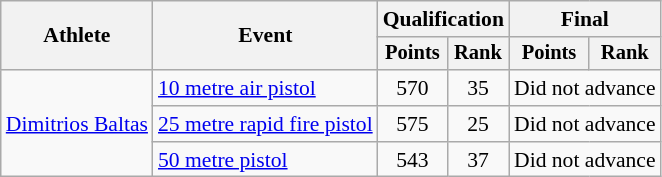<table class="wikitable" style="font-size:90%">
<tr>
<th rowspan="2">Athlete</th>
<th rowspan="2">Event</th>
<th colspan=2>Qualification</th>
<th colspan=2>Final</th>
</tr>
<tr style="font-size:95%">
<th>Points</th>
<th>Rank</th>
<th>Points</th>
<th>Rank</th>
</tr>
<tr align=center>
<td align=left rowspan=3><a href='#'>Dimitrios Baltas</a></td>
<td align=left><a href='#'>10 metre air pistol</a></td>
<td>570</td>
<td>35</td>
<td colspan=2>Did not advance</td>
</tr>
<tr align=center>
<td align=left><a href='#'>25 metre rapid fire pistol</a></td>
<td>575</td>
<td>25</td>
<td colspan=2>Did not advance</td>
</tr>
<tr align=center>
<td align=left><a href='#'>50 metre pistol</a></td>
<td>543</td>
<td>37</td>
<td colspan=2>Did not advance</td>
</tr>
</table>
